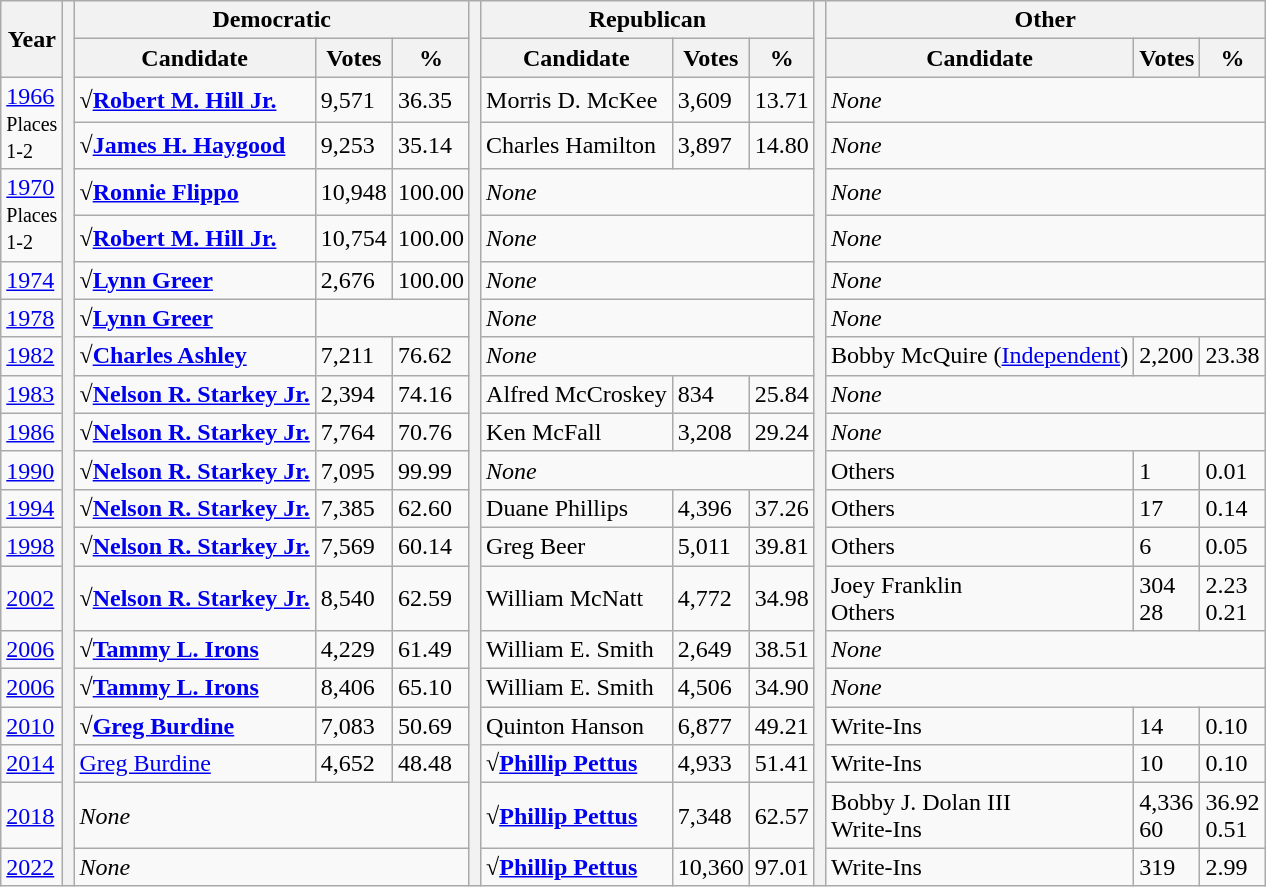<table class=wikitable>
<tr>
<th rowspan=2>Year</th>
<th rowspan=99 ></th>
<th colspan=3 >Democratic</th>
<th rowspan=99 ></th>
<th colspan=3 >Republican</th>
<th rowspan=99 ></th>
<th colspan=3 >Other</th>
</tr>
<tr>
<th>Candidate</th>
<th>Votes</th>
<th>%</th>
<th>Candidate</th>
<th>Votes</th>
<th>%</th>
<th>Candidate</th>
<th>Votes</th>
<th>%</th>
</tr>
<tr>
<td rowspan=2><a href='#'>1966</a><br><small>Places<br>1-2</small></td>
<td><strong>√<a href='#'>Robert M. Hill Jr.</a></strong></td>
<td>9,571</td>
<td>36.35</td>
<td>Morris D. McKee</td>
<td>3,609</td>
<td>13.71</td>
<td colspan=3><em>None</em></td>
</tr>
<tr>
<td><strong>√<a href='#'>James H. Haygood</a></strong></td>
<td>9,253</td>
<td>35.14</td>
<td>Charles Hamilton</td>
<td>3,897</td>
<td>14.80</td>
<td colspan=3><em>None</em></td>
</tr>
<tr>
<td rowspan=2><a href='#'>1970</a><br><small>Places<br>1-2</small></td>
<td><strong>√<a href='#'>Ronnie Flippo</a></strong></td>
<td>10,948</td>
<td>100.00</td>
<td colspan=3><em>None</em></td>
<td colspan=3><em>None</em></td>
</tr>
<tr>
<td><strong>√<a href='#'>Robert M. Hill Jr.</a></strong></td>
<td>10,754</td>
<td>100.00</td>
<td colspan=3><em>None</em></td>
<td colspan=3><em>None</em></td>
</tr>
<tr>
<td><a href='#'>1974</a></td>
<td><strong>√<a href='#'>Lynn Greer</a></strong></td>
<td>2,676</td>
<td>100.00</td>
<td colspan=3><em>None</em></td>
<td colspan=3><em>None</em></td>
</tr>
<tr>
<td><a href='#'>1978</a></td>
<td><strong>√<a href='#'>Lynn Greer</a></strong></td>
<td colspan=2></td>
<td colspan=3><em>None</em></td>
<td colspan=3><em>None</em></td>
</tr>
<tr>
<td><a href='#'>1982</a></td>
<td><strong>√<a href='#'>Charles Ashley</a></strong></td>
<td>7,211</td>
<td>76.62</td>
<td colspan=3><em>None</em></td>
<td>Bobby McQuire (<a href='#'>Independent</a>)</td>
<td>2,200</td>
<td>23.38</td>
</tr>
<tr>
<td><a href='#'>1983</a></td>
<td><strong>√<a href='#'>Nelson R. Starkey Jr.</a></strong></td>
<td>2,394</td>
<td>74.16</td>
<td>Alfred McCroskey</td>
<td>834</td>
<td>25.84</td>
<td colspan=3><em>None</em></td>
</tr>
<tr>
<td><a href='#'>1986</a></td>
<td><strong>√<a href='#'>Nelson R. Starkey Jr.</a></strong></td>
<td>7,764</td>
<td>70.76</td>
<td>Ken McFall</td>
<td>3,208</td>
<td>29.24</td>
<td colspan=3><em>None</em></td>
</tr>
<tr>
<td><a href='#'>1990</a></td>
<td><strong>√<a href='#'>Nelson R. Starkey Jr.</a></strong></td>
<td>7,095</td>
<td>99.99</td>
<td colspan=3><em>None</em></td>
<td>Others</td>
<td>1</td>
<td>0.01</td>
</tr>
<tr>
<td><a href='#'>1994</a></td>
<td><strong>√<a href='#'>Nelson R. Starkey Jr.</a></strong></td>
<td>7,385</td>
<td>62.60</td>
<td>Duane Phillips</td>
<td>4,396</td>
<td>37.26</td>
<td>Others</td>
<td>17</td>
<td>0.14</td>
</tr>
<tr>
<td><a href='#'>1998</a></td>
<td><strong>√<a href='#'>Nelson R. Starkey Jr.</a></strong></td>
<td>7,569</td>
<td>60.14</td>
<td>Greg Beer</td>
<td>5,011</td>
<td>39.81</td>
<td>Others</td>
<td>6</td>
<td>0.05</td>
</tr>
<tr>
<td><a href='#'>2002</a></td>
<td><strong>√<a href='#'>Nelson R. Starkey Jr.</a></strong></td>
<td>8,540</td>
<td>62.59</td>
<td>William McNatt</td>
<td>4,772</td>
<td>34.98</td>
<td>Joey Franklin<br>Others</td>
<td>304<br>28</td>
<td>2.23<br>0.21</td>
</tr>
<tr>
<td><a href='#'>2006</a></td>
<td><strong>√<a href='#'>Tammy L. Irons</a></strong></td>
<td>4,229</td>
<td>61.49</td>
<td>William E. Smith</td>
<td>2,649</td>
<td>38.51</td>
<td colspan=3><em>None</em></td>
</tr>
<tr>
<td><a href='#'>2006</a></td>
<td><strong>√<a href='#'>Tammy L. Irons</a></strong></td>
<td>8,406</td>
<td>65.10</td>
<td>William E. Smith</td>
<td>4,506</td>
<td>34.90</td>
<td colspan=3><em>None</em></td>
</tr>
<tr>
<td><a href='#'>2010</a></td>
<td><strong>√<a href='#'>Greg Burdine</a></strong></td>
<td>7,083</td>
<td>50.69</td>
<td>Quinton Hanson</td>
<td>6,877</td>
<td>49.21</td>
<td>Write-Ins</td>
<td>14</td>
<td>0.10</td>
</tr>
<tr>
<td><a href='#'>2014</a></td>
<td><a href='#'>Greg Burdine</a></td>
<td>4,652</td>
<td>48.48</td>
<td><strong>√<a href='#'>Phillip Pettus</a></strong></td>
<td>4,933</td>
<td>51.41</td>
<td>Write-Ins</td>
<td>10</td>
<td>0.10</td>
</tr>
<tr>
<td><a href='#'>2018</a></td>
<td colspan=3><em>None</em></td>
<td><strong>√<a href='#'>Phillip Pettus</a></strong></td>
<td>7,348</td>
<td>62.57</td>
<td>Bobby J. Dolan III<br>Write-Ins</td>
<td>4,336<br>60</td>
<td>36.92<br>0.51</td>
</tr>
<tr>
<td><a href='#'>2022</a></td>
<td colspan=3><em>None</em></td>
<td rowspan="3"><strong>√<a href='#'>Phillip Pettus</a></strong></td>
<td>10,360</td>
<td>97.01</td>
<td>Write-Ins</td>
<td>319</td>
<td>2.99</td>
</tr>
</table>
